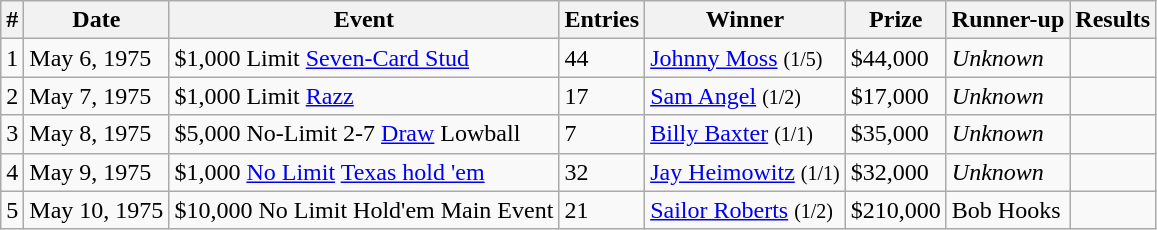<table class="wikitable sortable">
<tr>
<th>#</th>
<th>Date</th>
<th bgcolor="#FFEBAD">Event</th>
<th>Entries</th>
<th bgcolor="#FFEBAD">Winner</th>
<th bgcolor="#FFEBAD">Prize</th>
<th bgcolor="#FFEBAD">Runner-up</th>
<th>Results</th>
</tr>
<tr>
<td>1</td>
<td>May 6, 1975</td>
<td>$1,000 Limit <a href='#'>Seven-Card Stud</a></td>
<td>44</td>
<td><a href='#'>Johnny Moss</a> <small>(1/5)</small></td>
<td>$44,000</td>
<td><em>Unknown</em></td>
<td></td>
</tr>
<tr>
<td>2</td>
<td>May 7, 1975</td>
<td>$1,000 Limit <a href='#'>Razz</a></td>
<td>17</td>
<td><a href='#'>Sam Angel</a> <small>(1/2)</small></td>
<td>$17,000</td>
<td><em>Unknown</em></td>
<td></td>
</tr>
<tr>
<td>3</td>
<td>May 8, 1975</td>
<td>$5,000 No-Limit 2-7 <a href='#'>Draw</a> Lowball</td>
<td>7</td>
<td><a href='#'>Billy Baxter</a> <small>(1/1)</small></td>
<td>$35,000</td>
<td><em>Unknown</em></td>
<td></td>
</tr>
<tr>
<td>4</td>
<td>May 9, 1975</td>
<td>$1,000 <a href='#'>No Limit</a> <a href='#'>Texas hold 'em</a></td>
<td>32</td>
<td><a href='#'>Jay Heimowitz</a> <small>(1/1)</small></td>
<td>$32,000</td>
<td><em>Unknown</em></td>
<td></td>
</tr>
<tr>
<td>5</td>
<td>May 10, 1975</td>
<td>$10,000 No Limit Hold'em Main Event</td>
<td>21</td>
<td><a href='#'>Sailor Roberts</a> <small>(1/2)</small></td>
<td>$210,000</td>
<td>Bob Hooks</td>
<td></td>
</tr>
</table>
